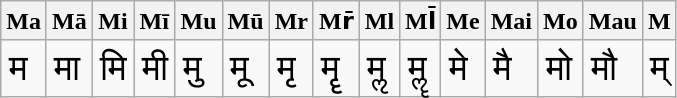<table class="wikitable">
<tr>
<th>Ma</th>
<th>Mā</th>
<th>Mi</th>
<th>Mī</th>
<th>Mu</th>
<th>Mū</th>
<th>Mr</th>
<th>Mr̄</th>
<th>Ml</th>
<th>Ml̄</th>
<th>Me</th>
<th>Mai</th>
<th>Mo</th>
<th>Mau</th>
<th>M</th>
</tr>
<tr style="font-size: 150%;">
<td>म</td>
<td>मा</td>
<td>मि</td>
<td>मी</td>
<td>मु</td>
<td>मू</td>
<td>मृ</td>
<td>मॄ</td>
<td>मॢ</td>
<td>मॣ</td>
<td>मे</td>
<td>मै</td>
<td>मो</td>
<td>मौ</td>
<td>म्</td>
</tr>
</table>
